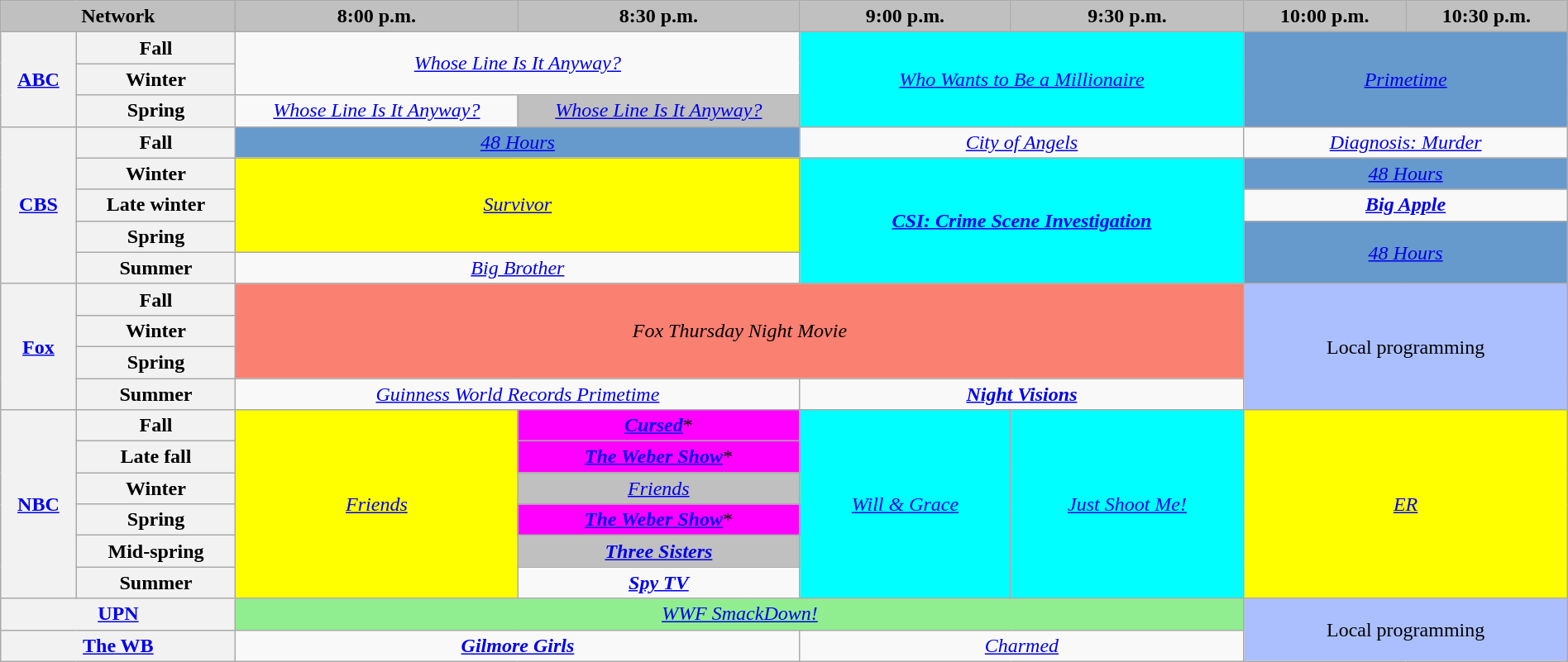<table class="wikitable" style="width:100%;margin-right:0;text-align:center">
<tr>
<th colspan="2" style="background-color:#C0C0C0;text-align:center;width:15%;">Network</th>
<th style="background-color:#C0C0C0;text-align:center;width:18%;">8:00 p.m.</th>
<th style="background-color:#C0C0C0;text-align:center;width:18%;">8:30 p.m.</th>
<th style="background-color:#C0C0C0;text-align:center">9:00 p.m.</th>
<th style="background-color:#C0C0C0;text-align:center">9:30 p.m.</th>
<th style="background-color:#C0C0C0;text-align:center">10:00 p.m.</th>
<th style="background-color:#C0C0C0;text-align:center">10:30 p.m.</th>
</tr>
<tr>
<th rowspan="3"><a href='#'>ABC</a></th>
<th>Fall</th>
<td colspan="2" rowspan="2"><em><a href='#'>Whose Line Is It Anyway?</a></em></td>
<td style="background:cyan;" colspan="2" rowspan="3"><em><a href='#'>Who Wants to Be a Millionaire</a></em> </td>
<td style="background:#6699CC;" colspan="2" rowspan="3"><em><a href='#'>Primetime</a></em></td>
</tr>
<tr>
<th>Winter</th>
</tr>
<tr>
<th>Spring</th>
<td><em><a href='#'>Whose Line Is It Anyway?</a></em></td>
<td style="background:#C0C0C0;"><em><a href='#'>Whose Line Is It Anyway?</a></em> </td>
</tr>
<tr>
<th rowspan="5"><a href='#'>CBS</a></th>
<th>Fall</th>
<td style="background:#6699CC;" colspan="2"><em><a href='#'>48 Hours</a></em></td>
<td colspan="2"><em><a href='#'>City of Angels</a></em></td>
<td colspan="2"><em><a href='#'>Diagnosis: Murder</a></em></td>
</tr>
<tr>
<th>Winter</th>
<td style="background:yellow;" rowspan="3" colspan="2"><em><a href='#'>Survivor</a></em> </td>
<td style="background:cyan;" rowspan="4" colspan="2"><strong><em><a href='#'>CSI: Crime Scene Investigation</a></em></strong> </td>
<td style="background:#6699CC;" colspan="2"><em><a href='#'>48 Hours</a></em></td>
</tr>
<tr>
<th>Late winter</th>
<td colspan="2"><strong><em><a href='#'>Big Apple</a></em></strong></td>
</tr>
<tr>
<th>Spring</th>
<td style="background:#6699CC;" colspan="2" rowspan="2"><em><a href='#'>48 Hours</a></em></td>
</tr>
<tr>
<th>Summer</th>
<td colspan="2"><em><a href='#'>Big Brother</a></em></td>
</tr>
<tr>
<th rowspan="4"><a href='#'>Fox</a></th>
<th>Fall</th>
<td style="background:#FA8072;" colspan="4" rowspan="3"><em>Fox Thursday Night Movie</em></td>
<td style="background:#abbfff;" colspan="2" rowspan="4">Local programming</td>
</tr>
<tr>
<th>Winter</th>
</tr>
<tr>
<th>Spring</th>
</tr>
<tr>
<th>Summer</th>
<td colspan="2"><em><a href='#'>Guinness World Records Primetime</a></em></td>
<td colspan="2"><strong><em><a href='#'>Night Visions</a></em></strong></td>
</tr>
<tr>
<th rowspan="6"><a href='#'>NBC</a></th>
<th>Fall</th>
<td style="background:yellow;" rowspan="6"><em><a href='#'>Friends</a></em> </td>
<td style="background:magenta;"><strong><em><a href='#'>Cursed</a></em></strong>* </td>
<td style="background:cyan;" rowspan="6"><em><a href='#'>Will & Grace</a></em> </td>
<td style="background:cyan;" rowspan="6"><em><a href='#'>Just Shoot Me!</a></em> </td>
<td style="background:yellow;" colspan="2" rowspan="6"><em><a href='#'>ER</a></em> </td>
</tr>
<tr>
<th>Late fall</th>
<td style="background:magenta;"><strong><em><a href='#'>The Weber Show</a></em></strong>* </td>
</tr>
<tr>
<th>Winter</th>
<td style="background:#C0C0C0;"><em><a href='#'>Friends</a></em> </td>
</tr>
<tr>
<th>Spring</th>
<td style="background:magenta;"><strong><em><a href='#'>The Weber Show</a></em></strong>* </td>
</tr>
<tr>
<th>Mid-spring</th>
<td style="background:#C0C0C0;"><strong><em><a href='#'>Three Sisters</a></em></strong> </td>
</tr>
<tr>
<th>Summer</th>
<td><strong><em><a href='#'>Spy TV</a></em></strong></td>
</tr>
<tr>
<th colspan="2"><a href='#'>UPN</a></th>
<td style="background:lightgreen" colspan="4"><em><a href='#'>WWF SmackDown!</a></em></td>
<td style="background:#abbfff;" rowspan="2" colspan="2">Local programming</td>
</tr>
<tr>
<th colspan="2"><a href='#'>The WB</a></th>
<td colspan="2"><strong><em><a href='#'>Gilmore Girls</a></em></strong></td>
<td colspan="2"><em><a href='#'>Charmed</a></em></td>
</tr>
</table>
